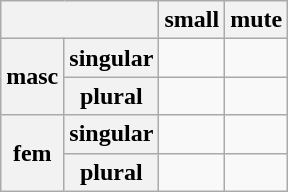<table class="wikitable">
<tr>
<th colspan="2"></th>
<th>small</th>
<th>mute</th>
</tr>
<tr>
<th rowspan="2">masc</th>
<th>singular</th>
<td></td>
<td></td>
</tr>
<tr>
<th>plural</th>
<td></td>
<td></td>
</tr>
<tr>
<th rowspan="2">fem</th>
<th>singular</th>
<td></td>
<td></td>
</tr>
<tr>
<th>plural</th>
<td></td>
<td></td>
</tr>
</table>
